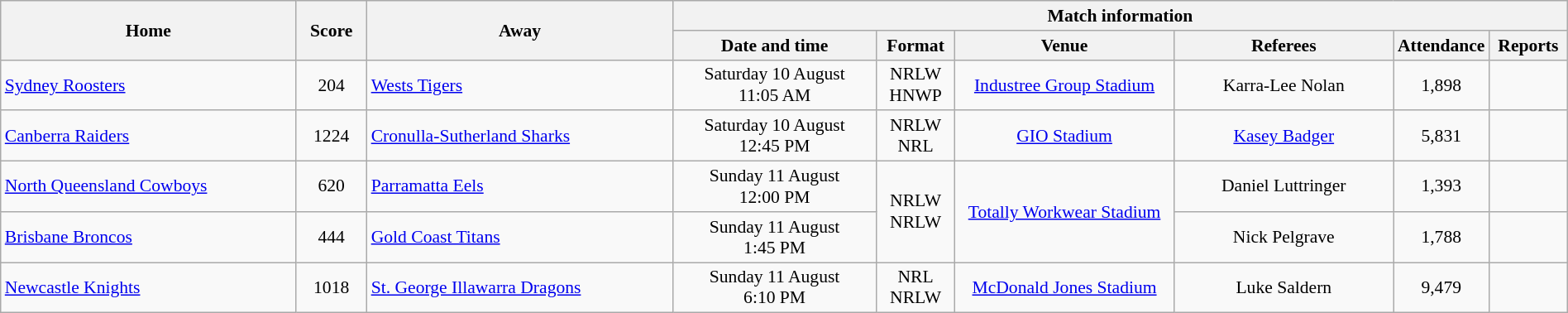<table class="wikitable" width="100%" style="border-collapse:collapse; font-size:90%; text-align:center;">
<tr>
<th rowspan="2">Home</th>
<th rowspan="2" text-align:center;>Score</th>
<th rowspan="2">Away</th>
<th colspan="6">Match information</th>
</tr>
<tr>
<th width="13%">Date and time</th>
<th width="5%">Format</th>
<th width="14%">Venue</th>
<th width="14%">Referees</th>
<th width="5%">Attendance</th>
<th width="5%">Reports</th>
</tr>
<tr>
<td align="left"> <a href='#'>Sydney Roosters</a></td>
<td>204</td>
<td align="left"> <a href='#'>Wests Tigers</a></td>
<td>Saturday 10 August<br>11:05 AM</td>
<td>NRLW<br>HNWP</td>
<td><a href='#'>Industree Group Stadium</a></td>
<td>Karra-Lee Nolan</td>
<td>1,898</td>
<td></td>
</tr>
<tr>
<td align="left"> <a href='#'>Canberra Raiders</a></td>
<td>1224</td>
<td align="left"> <a href='#'>Cronulla-Sutherland Sharks</a></td>
<td>Saturday 10 August<br>12:45 PM</td>
<td>NRLW<br>NRL</td>
<td><a href='#'>GIO Stadium</a></td>
<td><a href='#'>Kasey Badger</a></td>
<td>5,831</td>
<td></td>
</tr>
<tr>
<td align="left"> <a href='#'>North Queensland Cowboys</a></td>
<td>620</td>
<td align="left"> <a href='#'>Parramatta Eels</a></td>
<td>Sunday 11 August<br>12:00 PM</td>
<td rowspan=2>NRLW<br>NRLW</td>
<td rowspan=2><a href='#'>Totally Workwear Stadium</a></td>
<td>Daniel Luttringer</td>
<td>1,393</td>
<td></td>
</tr>
<tr>
<td align="left"> <a href='#'>Brisbane Broncos</a></td>
<td>444</td>
<td align="left"> <a href='#'>Gold Coast Titans</a></td>
<td>Sunday 11 August<br>1:45 PM</td>
<td>Nick Pelgrave</td>
<td>1,788</td>
<td></td>
</tr>
<tr>
<td align="left"> <a href='#'>Newcastle Knights</a></td>
<td>1018</td>
<td align="left"> <a href='#'>St. George Illawarra Dragons</a></td>
<td>Sunday 11 August<br>6:10 PM</td>
<td>NRL<br>NRLW</td>
<td><a href='#'>McDonald Jones Stadium</a></td>
<td>Luke Saldern</td>
<td>9,479</td>
<td></td>
</tr>
</table>
